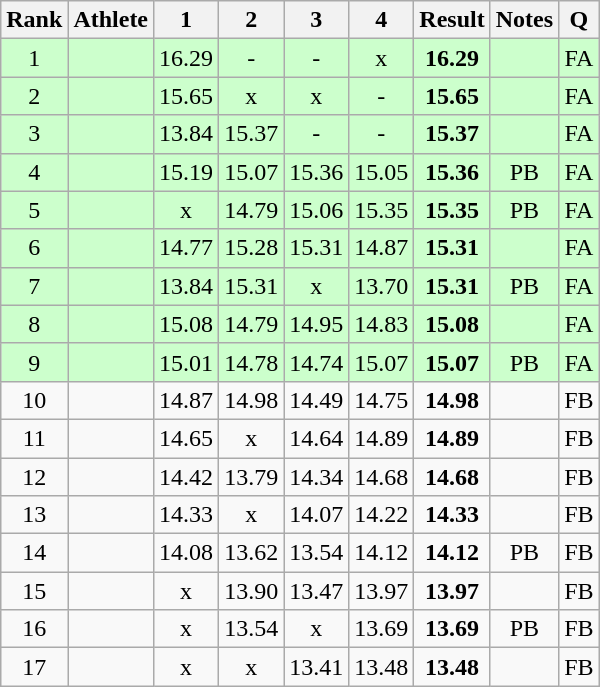<table class="wikitable sortable" style="text-align:center">
<tr>
<th>Rank</th>
<th>Athlete</th>
<th>1</th>
<th>2</th>
<th>3</th>
<th>4</th>
<th>Result</th>
<th>Notes</th>
<th>Q</th>
</tr>
<tr bgcolor=ccffcc>
<td>1</td>
<td align=left></td>
<td>16.29</td>
<td>-</td>
<td>-</td>
<td>x</td>
<td><strong>16.29</strong></td>
<td></td>
<td>FA</td>
</tr>
<tr bgcolor=ccffcc>
<td>2</td>
<td align=left></td>
<td>15.65</td>
<td>x</td>
<td>x</td>
<td>-</td>
<td><strong>15.65</strong></td>
<td></td>
<td>FA</td>
</tr>
<tr bgcolor=ccffcc>
<td>3</td>
<td align=left></td>
<td>13.84</td>
<td>15.37</td>
<td>-</td>
<td>-</td>
<td><strong>15.37</strong></td>
<td></td>
<td>FA</td>
</tr>
<tr bgcolor=ccffcc>
<td>4</td>
<td align=left></td>
<td>15.19</td>
<td>15.07</td>
<td>15.36</td>
<td>15.05</td>
<td><strong>15.36</strong></td>
<td>PB</td>
<td>FA</td>
</tr>
<tr bgcolor=ccffcc>
<td>5</td>
<td align=left></td>
<td>x</td>
<td>14.79</td>
<td>15.06</td>
<td>15.35</td>
<td><strong>15.35</strong></td>
<td>PB</td>
<td>FA</td>
</tr>
<tr bgcolor=ccffcc>
<td>6</td>
<td align=left></td>
<td>14.77</td>
<td>15.28</td>
<td>15.31</td>
<td>14.87</td>
<td><strong>15.31</strong></td>
<td></td>
<td>FA</td>
</tr>
<tr bgcolor=ccffcc>
<td>7</td>
<td align=left></td>
<td>13.84</td>
<td>15.31</td>
<td>x</td>
<td>13.70</td>
<td><strong>15.31</strong></td>
<td>PB</td>
<td>FA</td>
</tr>
<tr bgcolor=ccffcc>
<td>8</td>
<td align=left></td>
<td>15.08</td>
<td>14.79</td>
<td>14.95</td>
<td>14.83</td>
<td><strong>15.08</strong></td>
<td></td>
<td>FA</td>
</tr>
<tr bgcolor=ccffcc>
<td>9</td>
<td align=left></td>
<td>15.01</td>
<td>14.78</td>
<td>14.74</td>
<td>15.07</td>
<td><strong>15.07</strong></td>
<td>PB</td>
<td>FA</td>
</tr>
<tr>
<td>10</td>
<td align=left></td>
<td>14.87</td>
<td>14.98</td>
<td>14.49</td>
<td>14.75</td>
<td><strong>14.98</strong></td>
<td></td>
<td>FB</td>
</tr>
<tr>
<td>11</td>
<td align=left></td>
<td>14.65</td>
<td>x</td>
<td>14.64</td>
<td>14.89</td>
<td><strong>14.89</strong></td>
<td></td>
<td>FB</td>
</tr>
<tr>
<td>12</td>
<td align=left></td>
<td>14.42</td>
<td>13.79</td>
<td>14.34</td>
<td>14.68</td>
<td><strong>14.68</strong></td>
<td></td>
<td>FB</td>
</tr>
<tr>
<td>13</td>
<td align=left></td>
<td>14.33</td>
<td>x</td>
<td>14.07</td>
<td>14.22</td>
<td><strong>14.33</strong></td>
<td></td>
<td>FB</td>
</tr>
<tr>
<td>14</td>
<td align=left></td>
<td>14.08</td>
<td>13.62</td>
<td>13.54</td>
<td>14.12</td>
<td><strong>14.12</strong></td>
<td>PB</td>
<td>FB</td>
</tr>
<tr>
<td>15</td>
<td align=left></td>
<td>x</td>
<td>13.90</td>
<td>13.47</td>
<td>13.97</td>
<td><strong>13.97</strong></td>
<td></td>
<td>FB</td>
</tr>
<tr>
<td>16</td>
<td align=left></td>
<td>x</td>
<td>13.54</td>
<td>x</td>
<td>13.69</td>
<td><strong>13.69</strong></td>
<td>PB</td>
<td>FB</td>
</tr>
<tr>
<td>17</td>
<td align=left></td>
<td>x</td>
<td>x</td>
<td>13.41</td>
<td>13.48</td>
<td><strong>13.48</strong></td>
<td></td>
<td>FB</td>
</tr>
</table>
